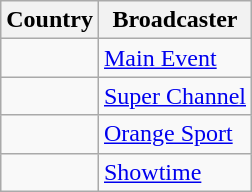<table class="wikitable">
<tr>
<th align=center>Country</th>
<th align=center>Broadcaster</th>
</tr>
<tr>
<td></td>
<td><a href='#'>Main Event</a></td>
</tr>
<tr>
<td></td>
<td><a href='#'>Super Channel</a></td>
</tr>
<tr>
<td></td>
<td><a href='#'>Orange Sport</a></td>
</tr>
<tr>
<td></td>
<td><a href='#'>Showtime</a></td>
</tr>
</table>
